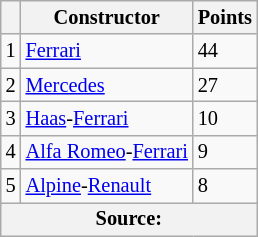<table class="wikitable" style="font-size: 85%;">
<tr>
<th scope="col"></th>
<th scope="col">Constructor</th>
<th scope="col">Points</th>
</tr>
<tr>
<td align="center">1</td>
<td> <a href='#'>Ferrari</a></td>
<td align="left">44</td>
</tr>
<tr>
<td align="center">2</td>
<td> <a href='#'>Mercedes</a></td>
<td align="left">27</td>
</tr>
<tr>
<td align="center">3</td>
<td> <a href='#'>Haas</a>-<a href='#'>Ferrari</a></td>
<td align="left">10</td>
</tr>
<tr>
<td align="center">4</td>
<td> <a href='#'>Alfa Romeo</a>-<a href='#'>Ferrari</a></td>
<td align="left">9</td>
</tr>
<tr>
<td align="center">5</td>
<td> <a href='#'>Alpine</a>-<a href='#'>Renault</a></td>
<td align="left">8</td>
</tr>
<tr>
<th colspan=4>Source:</th>
</tr>
</table>
